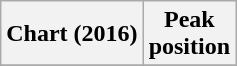<table class="wikitable plainrowheaders" style="text-align:center">
<tr>
<th scope="col">Chart (2016)</th>
<th scope="col">Peak<br> position</th>
</tr>
<tr>
</tr>
</table>
